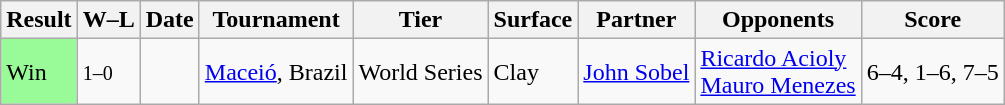<table class="sortable wikitable">
<tr>
<th>Result</th>
<th class="unsortable">W–L</th>
<th>Date</th>
<th>Tournament</th>
<th>Tier</th>
<th>Surface</th>
<th>Partner</th>
<th>Opponents</th>
<th class="unsortable">Score</th>
</tr>
<tr>
<td style="background:#98fb98;">Win</td>
<td><small>1–0</small></td>
<td><a href='#'></a></td>
<td><a href='#'>Maceió</a>, Brazil</td>
<td>World Series</td>
<td>Clay</td>
<td> <a href='#'>John Sobel</a></td>
<td> <a href='#'>Ricardo Acioly</a> <br>  <a href='#'>Mauro Menezes</a></td>
<td>6–4, 1–6, 7–5</td>
</tr>
</table>
